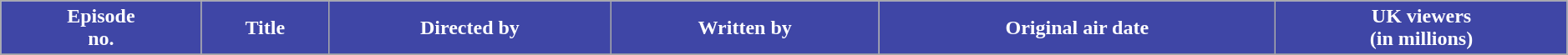<table class="wikitable plainrowheaders" style="background: #ffffff; width:99%;">
<tr style="color:white">
<th style="background: #3F46A6;">Episode<br>no.</th>
<th style="background: #3F46A6;">Title</th>
<th style="background: #3F46A6;">Directed by</th>
<th style="background: #3F46A6;">Written by</th>
<th style="background: #3F46A6;">Original air date</th>
<th style="background: #3F46A6;">UK viewers<br>(in millions)</th>
</tr>
<tr>
</tr>
</table>
